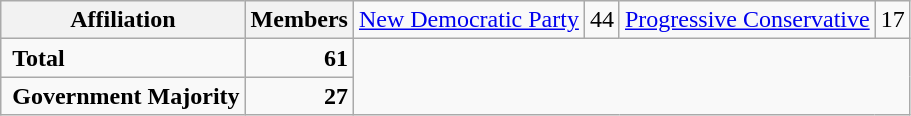<table class="wikitable">
<tr>
<th colspan="2">Affiliation</th>
<th>Members<br></th>
<td><a href='#'>New Democratic Party</a></td>
<td align="right">44<br></td>
<td><a href='#'>Progressive Conservative</a></td>
<td align="right">17</td>
</tr>
<tr>
<td colspan="2" rowspan="1"> <strong>Total</strong><br></td>
<td align="right"><strong>61</strong></td>
</tr>
<tr>
<td colspan="2" rowspan="1"> <strong>Government Majority</strong><br></td>
<td align="right"><strong>27</strong></td>
</tr>
</table>
